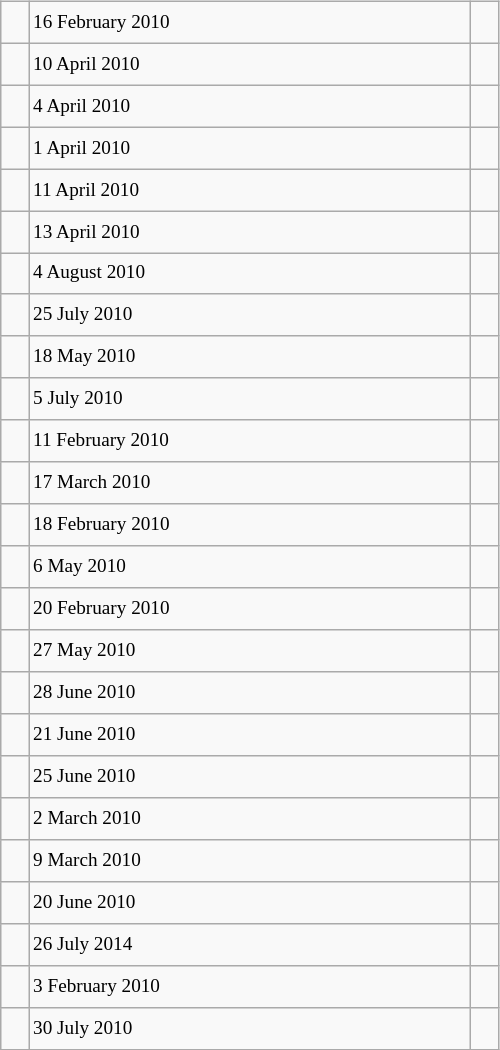<table class="wikitable" style="font-size: 80%; float: left; width: 26em; margin-right: 1em; height: 700px">
<tr>
<td></td>
<td>16 February 2010</td>
<td></td>
</tr>
<tr>
<td></td>
<td>10 April 2010</td>
<td></td>
</tr>
<tr>
<td></td>
<td>4 April 2010</td>
<td></td>
</tr>
<tr>
<td></td>
<td>1 April 2010</td>
<td></td>
</tr>
<tr>
<td></td>
<td>11 April 2010</td>
<td></td>
</tr>
<tr>
<td></td>
<td>13 April 2010</td>
<td></td>
</tr>
<tr>
<td></td>
<td>4 August 2010</td>
<td></td>
</tr>
<tr>
<td></td>
<td>25 July 2010</td>
<td></td>
</tr>
<tr>
<td></td>
<td>18 May 2010</td>
<td></td>
</tr>
<tr>
<td></td>
<td>5 July 2010</td>
<td></td>
</tr>
<tr>
<td></td>
<td>11 February 2010</td>
<td></td>
</tr>
<tr>
<td></td>
<td>17 March 2010</td>
<td></td>
</tr>
<tr>
<td></td>
<td>18 February 2010</td>
<td></td>
</tr>
<tr>
<td></td>
<td>6 May 2010</td>
<td></td>
</tr>
<tr>
<td></td>
<td>20 February 2010</td>
<td></td>
</tr>
<tr>
<td></td>
<td>27 May 2010</td>
<td></td>
</tr>
<tr>
<td><strong></strong></td>
<td>28 June 2010</td>
<td></td>
</tr>
<tr>
<td></td>
<td>21 June 2010</td>
<td></td>
</tr>
<tr>
<td></td>
<td>25 June 2010</td>
<td></td>
</tr>
<tr>
<td></td>
<td>2 March 2010</td>
<td></td>
</tr>
<tr>
<td></td>
<td>9 March 2010</td>
<td></td>
</tr>
<tr>
<td></td>
<td>20 June 2010</td>
<td></td>
</tr>
<tr>
<td></td>
<td>26 July 2014</td>
<td></td>
</tr>
<tr>
<td></td>
<td>3 February 2010</td>
<td></td>
</tr>
<tr>
<td></td>
<td>30 July 2010</td>
<td></td>
</tr>
</table>
